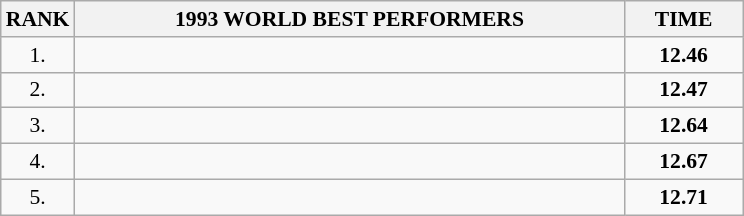<table class="wikitable" style="border-collapse: collapse; font-size: 90%;">
<tr>
<th>RANK</th>
<th align="center" style="width: 25em">1993 WORLD BEST PERFORMERS</th>
<th align="center" style="width: 5em">TIME</th>
</tr>
<tr>
<td align="center">1.</td>
<td></td>
<td align="center"><strong>12.46</strong></td>
</tr>
<tr>
<td align="center">2.</td>
<td></td>
<td align="center"><strong>12.47</strong></td>
</tr>
<tr>
<td align="center">3.</td>
<td></td>
<td align="center"><strong>12.64</strong></td>
</tr>
<tr>
<td align="center">4.</td>
<td></td>
<td align="center"><strong>12.67</strong></td>
</tr>
<tr>
<td align="center">5.</td>
<td></td>
<td align="center"><strong>12.71</strong></td>
</tr>
</table>
